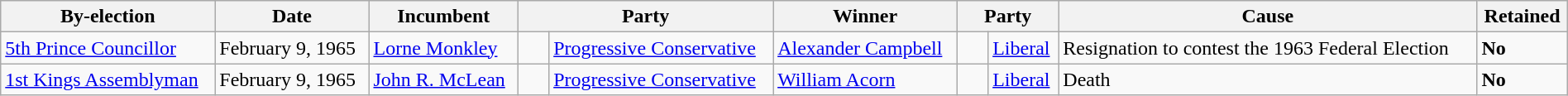<table class=wikitable style="width:100%">
<tr>
<th>By-election</th>
<th>Date</th>
<th>Incumbent</th>
<th colspan=2>Party</th>
<th>Winner</th>
<th colspan=2>Party</th>
<th>Cause</th>
<th>Retained</th>
</tr>
<tr>
<td><a href='#'>5th Prince Councillor</a></td>
<td>February 9, 1965</td>
<td><a href='#'>Lorne Monkley</a></td>
<td>    </td>
<td><a href='#'>Progressive Conservative</a></td>
<td><a href='#'>Alexander Campbell</a></td>
<td>    </td>
<td><a href='#'>Liberal</a></td>
<td>Resignation to contest the 1963 Federal Election</td>
<td><strong>No</strong></td>
</tr>
<tr>
<td><a href='#'>1st Kings Assemblyman</a></td>
<td>February 9, 1965</td>
<td><a href='#'>John R. McLean</a></td>
<td>    </td>
<td><a href='#'>Progressive Conservative</a></td>
<td><a href='#'>William Acorn</a></td>
<td>    </td>
<td><a href='#'>Liberal</a></td>
<td>Death</td>
<td><strong>No</strong></td>
</tr>
</table>
